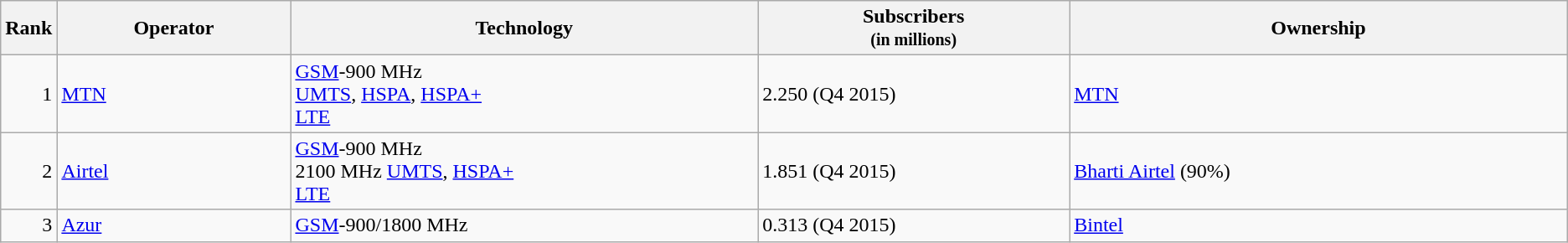<table class="wikitable">
<tr>
<th style="width:3%;">Rank</th>
<th style="width:15%;">Operator</th>
<th style="width:30%;">Technology</th>
<th style="width:20%;">Subscribers<br><small>(in millions)</small></th>
<th style="width:32%;">Ownership</th>
</tr>
<tr>
<td align=right>1</td>
<td><a href='#'>MTN</a></td>
<td><a href='#'>GSM</a>-900 MHz<br><a href='#'>UMTS</a>, <a href='#'>HSPA</a>, <a href='#'>HSPA+</a><br><a href='#'>LTE</a></td>
<td>2.250 (Q4 2015)</td>
<td><a href='#'>MTN</a></td>
</tr>
<tr>
<td align=right>2</td>
<td><a href='#'>Airtel</a></td>
<td><a href='#'>GSM</a>-900 MHz<br>2100 MHz <a href='#'>UMTS</a>, <a href='#'>HSPA+</a><br><a href='#'>LTE</a></td>
<td>1.851 (Q4 2015)</td>
<td><a href='#'>Bharti Airtel</a> (90%)</td>
</tr>
<tr>
<td align=right>3</td>
<td><a href='#'>Azur</a></td>
<td><a href='#'>GSM</a>-900/1800 MHz</td>
<td>0.313 (Q4 2015)</td>
<td><a href='#'>Bintel</a></td>
</tr>
</table>
